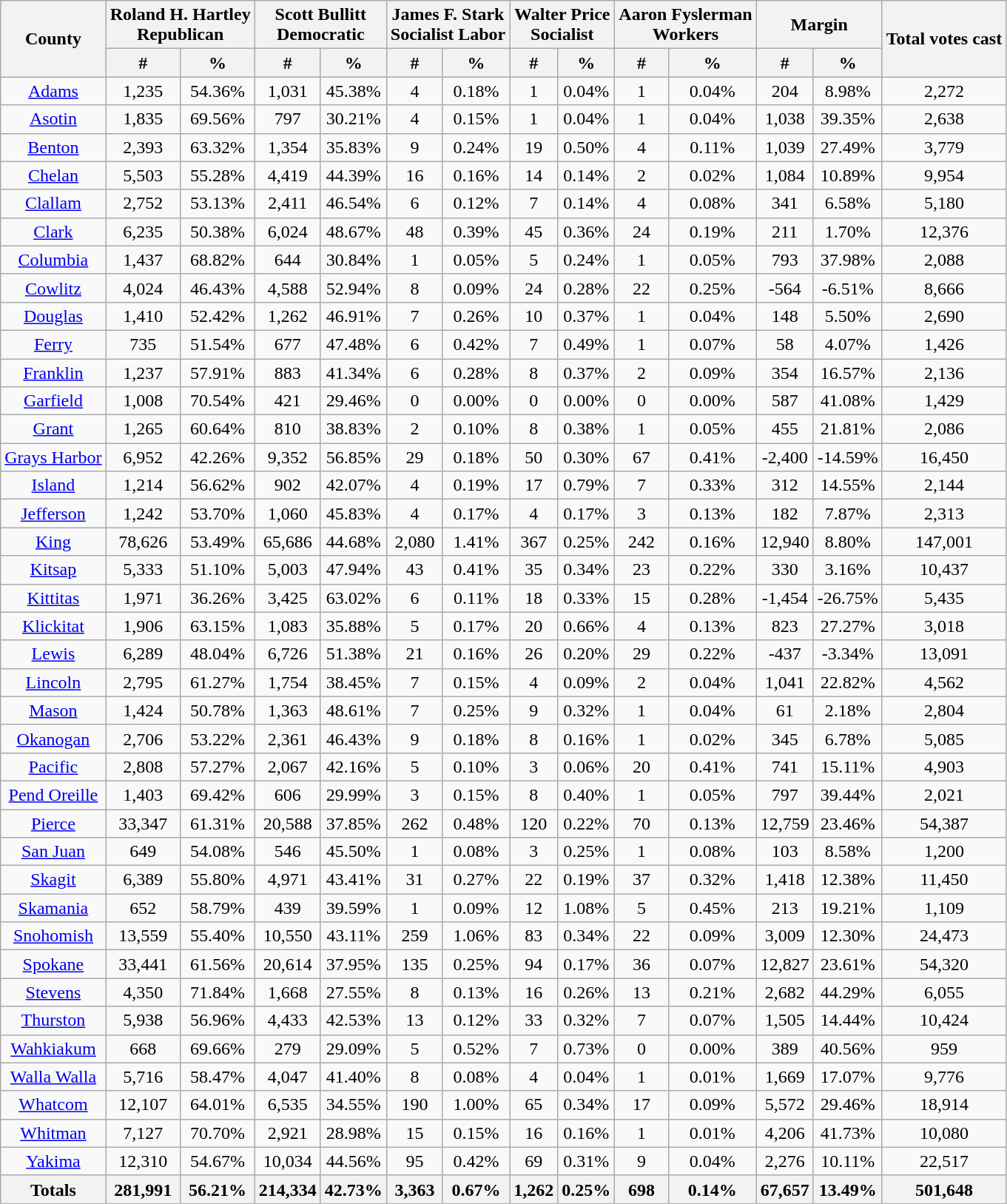<table class="wikitable sortable">
<tr>
<th style="text-align:center;" rowspan="2">County</th>
<th style="text-align:center;" colspan="2">Roland H. Hartley<br>Republican</th>
<th style="text-align:center;" colspan="2">Scott Bullitt<br>Democratic</th>
<th style="text-align:center;" colspan="2">James F. Stark<br>Socialist Labor</th>
<th style="text-align:center;" colspan="2">Walter Price<br>Socialist</th>
<th style="text-align:center;" colspan="2">Aaron Fyslerman<br>Workers</th>
<th style="text-align:center;" colspan="2">Margin</th>
<th style="text-align:center;" rowspan="2">Total votes cast</th>
</tr>
<tr bgcolor="lightgrey">
<th style="text-align:center;" data-sort-type="number">#</th>
<th style="text-align:center;" data-sort-type="number">%</th>
<th style="text-align:center;" data-sort-type="number">#</th>
<th style="text-align:center;" data-sort-type="number">%</th>
<th style="text-align:center;" data-sort-type="number">#</th>
<th style="text-align:center;" data-sort-type="number">%</th>
<th style="text-align:center;" data-sort-type="number">#</th>
<th style="text-align:center;" data-sort-type="number">%</th>
<th style="text-align:center;" data-sort-type="number">#</th>
<th style="text-align:center;" data-sort-type="number">%</th>
<th style="text-align:center;" data-sort-type="number">#</th>
<th style="text-align:center;" data-sort-type="number">%</th>
</tr>
<tr style="text-align:center;">
<td><a href='#'>Adams</a></td>
<td>1,235</td>
<td>54.36%</td>
<td>1,031</td>
<td>45.38%</td>
<td>4</td>
<td>0.18%</td>
<td>1</td>
<td>0.04%</td>
<td>1</td>
<td>0.04%</td>
<td>204</td>
<td>8.98%</td>
<td>2,272</td>
</tr>
<tr style="text-align:center;">
<td><a href='#'>Asotin</a></td>
<td>1,835</td>
<td>69.56%</td>
<td>797</td>
<td>30.21%</td>
<td>4</td>
<td>0.15%</td>
<td>1</td>
<td>0.04%</td>
<td>1</td>
<td>0.04%</td>
<td>1,038</td>
<td>39.35%</td>
<td>2,638</td>
</tr>
<tr style="text-align:center;">
<td><a href='#'>Benton</a></td>
<td>2,393</td>
<td>63.32%</td>
<td>1,354</td>
<td>35.83%</td>
<td>9</td>
<td>0.24%</td>
<td>19</td>
<td>0.50%</td>
<td>4</td>
<td>0.11%</td>
<td>1,039</td>
<td>27.49%</td>
<td>3,779</td>
</tr>
<tr style="text-align:center;">
<td><a href='#'>Chelan</a></td>
<td>5,503</td>
<td>55.28%</td>
<td>4,419</td>
<td>44.39%</td>
<td>16</td>
<td>0.16%</td>
<td>14</td>
<td>0.14%</td>
<td>2</td>
<td>0.02%</td>
<td>1,084</td>
<td>10.89%</td>
<td>9,954</td>
</tr>
<tr style="text-align:center;">
<td><a href='#'>Clallam</a></td>
<td>2,752</td>
<td>53.13%</td>
<td>2,411</td>
<td>46.54%</td>
<td>6</td>
<td>0.12%</td>
<td>7</td>
<td>0.14%</td>
<td>4</td>
<td>0.08%</td>
<td>341</td>
<td>6.58%</td>
<td>5,180</td>
</tr>
<tr style="text-align:center;">
<td><a href='#'>Clark</a></td>
<td>6,235</td>
<td>50.38%</td>
<td>6,024</td>
<td>48.67%</td>
<td>48</td>
<td>0.39%</td>
<td>45</td>
<td>0.36%</td>
<td>24</td>
<td>0.19%</td>
<td>211</td>
<td>1.70%</td>
<td>12,376</td>
</tr>
<tr style="text-align:center;">
<td><a href='#'>Columbia</a></td>
<td>1,437</td>
<td>68.82%</td>
<td>644</td>
<td>30.84%</td>
<td>1</td>
<td>0.05%</td>
<td>5</td>
<td>0.24%</td>
<td>1</td>
<td>0.05%</td>
<td>793</td>
<td>37.98%</td>
<td>2,088</td>
</tr>
<tr style="text-align:center;">
<td><a href='#'>Cowlitz</a></td>
<td>4,024</td>
<td>46.43%</td>
<td>4,588</td>
<td>52.94%</td>
<td>8</td>
<td>0.09%</td>
<td>24</td>
<td>0.28%</td>
<td>22</td>
<td>0.25%</td>
<td>-564</td>
<td>-6.51%</td>
<td>8,666</td>
</tr>
<tr style="text-align:center;">
<td><a href='#'>Douglas</a></td>
<td>1,410</td>
<td>52.42%</td>
<td>1,262</td>
<td>46.91%</td>
<td>7</td>
<td>0.26%</td>
<td>10</td>
<td>0.37%</td>
<td>1</td>
<td>0.04%</td>
<td>148</td>
<td>5.50%</td>
<td>2,690</td>
</tr>
<tr style="text-align:center;">
<td><a href='#'>Ferry</a></td>
<td>735</td>
<td>51.54%</td>
<td>677</td>
<td>47.48%</td>
<td>6</td>
<td>0.42%</td>
<td>7</td>
<td>0.49%</td>
<td>1</td>
<td>0.07%</td>
<td>58</td>
<td>4.07%</td>
<td>1,426</td>
</tr>
<tr style="text-align:center;">
<td><a href='#'>Franklin</a></td>
<td>1,237</td>
<td>57.91%</td>
<td>883</td>
<td>41.34%</td>
<td>6</td>
<td>0.28%</td>
<td>8</td>
<td>0.37%</td>
<td>2</td>
<td>0.09%</td>
<td>354</td>
<td>16.57%</td>
<td>2,136</td>
</tr>
<tr style="text-align:center;">
<td><a href='#'>Garfield</a></td>
<td>1,008</td>
<td>70.54%</td>
<td>421</td>
<td>29.46%</td>
<td>0</td>
<td>0.00%</td>
<td>0</td>
<td>0.00%</td>
<td>0</td>
<td>0.00%</td>
<td>587</td>
<td>41.08%</td>
<td>1,429</td>
</tr>
<tr style="text-align:center;">
<td><a href='#'>Grant</a></td>
<td>1,265</td>
<td>60.64%</td>
<td>810</td>
<td>38.83%</td>
<td>2</td>
<td>0.10%</td>
<td>8</td>
<td>0.38%</td>
<td>1</td>
<td>0.05%</td>
<td>455</td>
<td>21.81%</td>
<td>2,086</td>
</tr>
<tr style="text-align:center;">
<td><a href='#'>Grays Harbor</a></td>
<td>6,952</td>
<td>42.26%</td>
<td>9,352</td>
<td>56.85%</td>
<td>29</td>
<td>0.18%</td>
<td>50</td>
<td>0.30%</td>
<td>67</td>
<td>0.41%</td>
<td>-2,400</td>
<td>-14.59%</td>
<td>16,450</td>
</tr>
<tr style="text-align:center;">
<td><a href='#'>Island</a></td>
<td>1,214</td>
<td>56.62%</td>
<td>902</td>
<td>42.07%</td>
<td>4</td>
<td>0.19%</td>
<td>17</td>
<td>0.79%</td>
<td>7</td>
<td>0.33%</td>
<td>312</td>
<td>14.55%</td>
<td>2,144</td>
</tr>
<tr style="text-align:center;">
<td><a href='#'>Jefferson</a></td>
<td>1,242</td>
<td>53.70%</td>
<td>1,060</td>
<td>45.83%</td>
<td>4</td>
<td>0.17%</td>
<td>4</td>
<td>0.17%</td>
<td>3</td>
<td>0.13%</td>
<td>182</td>
<td>7.87%</td>
<td>2,313</td>
</tr>
<tr style="text-align:center;">
<td><a href='#'>King</a></td>
<td>78,626</td>
<td>53.49%</td>
<td>65,686</td>
<td>44.68%</td>
<td>2,080</td>
<td>1.41%</td>
<td>367</td>
<td>0.25%</td>
<td>242</td>
<td>0.16%</td>
<td>12,940</td>
<td>8.80%</td>
<td>147,001</td>
</tr>
<tr style="text-align:center;">
<td><a href='#'>Kitsap</a></td>
<td>5,333</td>
<td>51.10%</td>
<td>5,003</td>
<td>47.94%</td>
<td>43</td>
<td>0.41%</td>
<td>35</td>
<td>0.34%</td>
<td>23</td>
<td>0.22%</td>
<td>330</td>
<td>3.16%</td>
<td>10,437</td>
</tr>
<tr style="text-align:center;">
<td><a href='#'>Kittitas</a></td>
<td>1,971</td>
<td>36.26%</td>
<td>3,425</td>
<td>63.02%</td>
<td>6</td>
<td>0.11%</td>
<td>18</td>
<td>0.33%</td>
<td>15</td>
<td>0.28%</td>
<td>-1,454</td>
<td>-26.75%</td>
<td>5,435</td>
</tr>
<tr style="text-align:center;">
<td><a href='#'>Klickitat</a></td>
<td>1,906</td>
<td>63.15%</td>
<td>1,083</td>
<td>35.88%</td>
<td>5</td>
<td>0.17%</td>
<td>20</td>
<td>0.66%</td>
<td>4</td>
<td>0.13%</td>
<td>823</td>
<td>27.27%</td>
<td>3,018</td>
</tr>
<tr style="text-align:center;">
<td><a href='#'>Lewis</a></td>
<td>6,289</td>
<td>48.04%</td>
<td>6,726</td>
<td>51.38%</td>
<td>21</td>
<td>0.16%</td>
<td>26</td>
<td>0.20%</td>
<td>29</td>
<td>0.22%</td>
<td>-437</td>
<td>-3.34%</td>
<td>13,091</td>
</tr>
<tr style="text-align:center;">
<td><a href='#'>Lincoln</a></td>
<td>2,795</td>
<td>61.27%</td>
<td>1,754</td>
<td>38.45%</td>
<td>7</td>
<td>0.15%</td>
<td>4</td>
<td>0.09%</td>
<td>2</td>
<td>0.04%</td>
<td>1,041</td>
<td>22.82%</td>
<td>4,562</td>
</tr>
<tr style="text-align:center;">
<td><a href='#'>Mason</a></td>
<td>1,424</td>
<td>50.78%</td>
<td>1,363</td>
<td>48.61%</td>
<td>7</td>
<td>0.25%</td>
<td>9</td>
<td>0.32%</td>
<td>1</td>
<td>0.04%</td>
<td>61</td>
<td>2.18%</td>
<td>2,804</td>
</tr>
<tr style="text-align:center;">
<td><a href='#'>Okanogan</a></td>
<td>2,706</td>
<td>53.22%</td>
<td>2,361</td>
<td>46.43%</td>
<td>9</td>
<td>0.18%</td>
<td>8</td>
<td>0.16%</td>
<td>1</td>
<td>0.02%</td>
<td>345</td>
<td>6.78%</td>
<td>5,085</td>
</tr>
<tr style="text-align:center;">
<td><a href='#'>Pacific</a></td>
<td>2,808</td>
<td>57.27%</td>
<td>2,067</td>
<td>42.16%</td>
<td>5</td>
<td>0.10%</td>
<td>3</td>
<td>0.06%</td>
<td>20</td>
<td>0.41%</td>
<td>741</td>
<td>15.11%</td>
<td>4,903</td>
</tr>
<tr style="text-align:center;">
<td><a href='#'>Pend Oreille</a></td>
<td>1,403</td>
<td>69.42%</td>
<td>606</td>
<td>29.99%</td>
<td>3</td>
<td>0.15%</td>
<td>8</td>
<td>0.40%</td>
<td>1</td>
<td>0.05%</td>
<td>797</td>
<td>39.44%</td>
<td>2,021</td>
</tr>
<tr style="text-align:center;">
<td><a href='#'>Pierce</a></td>
<td>33,347</td>
<td>61.31%</td>
<td>20,588</td>
<td>37.85%</td>
<td>262</td>
<td>0.48%</td>
<td>120</td>
<td>0.22%</td>
<td>70</td>
<td>0.13%</td>
<td>12,759</td>
<td>23.46%</td>
<td>54,387</td>
</tr>
<tr style="text-align:center;">
<td><a href='#'>San Juan</a></td>
<td>649</td>
<td>54.08%</td>
<td>546</td>
<td>45.50%</td>
<td>1</td>
<td>0.08%</td>
<td>3</td>
<td>0.25%</td>
<td>1</td>
<td>0.08%</td>
<td>103</td>
<td>8.58%</td>
<td>1,200</td>
</tr>
<tr style="text-align:center;">
<td><a href='#'>Skagit</a></td>
<td>6,389</td>
<td>55.80%</td>
<td>4,971</td>
<td>43.41%</td>
<td>31</td>
<td>0.27%</td>
<td>22</td>
<td>0.19%</td>
<td>37</td>
<td>0.32%</td>
<td>1,418</td>
<td>12.38%</td>
<td>11,450</td>
</tr>
<tr style="text-align:center;">
<td><a href='#'>Skamania</a></td>
<td>652</td>
<td>58.79%</td>
<td>439</td>
<td>39.59%</td>
<td>1</td>
<td>0.09%</td>
<td>12</td>
<td>1.08%</td>
<td>5</td>
<td>0.45%</td>
<td>213</td>
<td>19.21%</td>
<td>1,109</td>
</tr>
<tr style="text-align:center;">
<td><a href='#'>Snohomish</a></td>
<td>13,559</td>
<td>55.40%</td>
<td>10,550</td>
<td>43.11%</td>
<td>259</td>
<td>1.06%</td>
<td>83</td>
<td>0.34%</td>
<td>22</td>
<td>0.09%</td>
<td>3,009</td>
<td>12.30%</td>
<td>24,473</td>
</tr>
<tr style="text-align:center;">
<td><a href='#'>Spokane</a></td>
<td>33,441</td>
<td>61.56%</td>
<td>20,614</td>
<td>37.95%</td>
<td>135</td>
<td>0.25%</td>
<td>94</td>
<td>0.17%</td>
<td>36</td>
<td>0.07%</td>
<td>12,827</td>
<td>23.61%</td>
<td>54,320</td>
</tr>
<tr style="text-align:center;">
<td><a href='#'>Stevens</a></td>
<td>4,350</td>
<td>71.84%</td>
<td>1,668</td>
<td>27.55%</td>
<td>8</td>
<td>0.13%</td>
<td>16</td>
<td>0.26%</td>
<td>13</td>
<td>0.21%</td>
<td>2,682</td>
<td>44.29%</td>
<td>6,055</td>
</tr>
<tr style="text-align:center;">
<td><a href='#'>Thurston</a></td>
<td>5,938</td>
<td>56.96%</td>
<td>4,433</td>
<td>42.53%</td>
<td>13</td>
<td>0.12%</td>
<td>33</td>
<td>0.32%</td>
<td>7</td>
<td>0.07%</td>
<td>1,505</td>
<td>14.44%</td>
<td>10,424</td>
</tr>
<tr style="text-align:center;">
<td><a href='#'>Wahkiakum</a></td>
<td>668</td>
<td>69.66%</td>
<td>279</td>
<td>29.09%</td>
<td>5</td>
<td>0.52%</td>
<td>7</td>
<td>0.73%</td>
<td>0</td>
<td>0.00%</td>
<td>389</td>
<td>40.56%</td>
<td>959</td>
</tr>
<tr style="text-align:center;">
<td><a href='#'>Walla Walla</a></td>
<td>5,716</td>
<td>58.47%</td>
<td>4,047</td>
<td>41.40%</td>
<td>8</td>
<td>0.08%</td>
<td>4</td>
<td>0.04%</td>
<td>1</td>
<td>0.01%</td>
<td>1,669</td>
<td>17.07%</td>
<td>9,776</td>
</tr>
<tr style="text-align:center;">
<td><a href='#'>Whatcom</a></td>
<td>12,107</td>
<td>64.01%</td>
<td>6,535</td>
<td>34.55%</td>
<td>190</td>
<td>1.00%</td>
<td>65</td>
<td>0.34%</td>
<td>17</td>
<td>0.09%</td>
<td>5,572</td>
<td>29.46%</td>
<td>18,914</td>
</tr>
<tr style="text-align:center;">
<td><a href='#'>Whitman</a></td>
<td>7,127</td>
<td>70.70%</td>
<td>2,921</td>
<td>28.98%</td>
<td>15</td>
<td>0.15%</td>
<td>16</td>
<td>0.16%</td>
<td>1</td>
<td>0.01%</td>
<td>4,206</td>
<td>41.73%</td>
<td>10,080</td>
</tr>
<tr style="text-align:center;">
<td><a href='#'>Yakima</a></td>
<td>12,310</td>
<td>54.67%</td>
<td>10,034</td>
<td>44.56%</td>
<td>95</td>
<td>0.42%</td>
<td>69</td>
<td>0.31%</td>
<td>9</td>
<td>0.04%</td>
<td>2,276</td>
<td>10.11%</td>
<td>22,517</td>
</tr>
<tr>
<th>Totals</th>
<th>281,991</th>
<th>56.21%</th>
<th>214,334</th>
<th>42.73%</th>
<th>3,363</th>
<th>0.67%</th>
<th>1,262</th>
<th>0.25%</th>
<th>698</th>
<th>0.14%</th>
<th>67,657</th>
<th>13.49%</th>
<th>501,648</th>
</tr>
</table>
